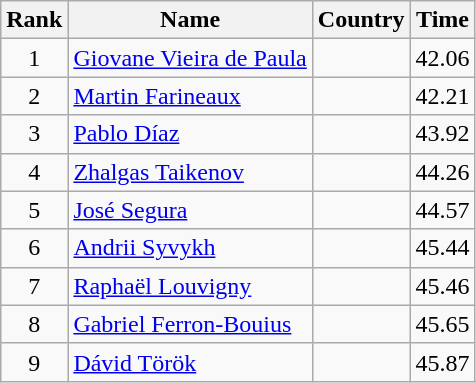<table class="wikitable" style="text-align:center">
<tr>
<th>Rank</th>
<th>Name</th>
<th>Country</th>
<th>Time</th>
</tr>
<tr>
<td>1</td>
<td align="left"><a href='#'>Giovane Vieira de Paula</a></td>
<td align="left"></td>
<td>42.06</td>
</tr>
<tr>
<td>2</td>
<td align="left"><a href='#'>Martin Farineaux</a></td>
<td align="left"></td>
<td>42.21</td>
</tr>
<tr>
<td>3</td>
<td align="left"><a href='#'>Pablo Díaz</a></td>
<td align="left"></td>
<td>43.92</td>
</tr>
<tr>
<td>4</td>
<td align="left"><a href='#'>Zhalgas Taikenov</a></td>
<td align="left"></td>
<td>44.26</td>
</tr>
<tr>
<td>5</td>
<td align="left"><a href='#'>José Segura</a></td>
<td align="left"></td>
<td>44.57</td>
</tr>
<tr>
<td>6</td>
<td align="left"><a href='#'>Andrii Syvykh</a></td>
<td align="left"></td>
<td>45.44</td>
</tr>
<tr>
<td>7</td>
<td align="left"><a href='#'>Raphaël Louvigny</a></td>
<td align="left"></td>
<td>45.46</td>
</tr>
<tr>
<td>8</td>
<td align="left"><a href='#'>Gabriel Ferron-Bouius</a></td>
<td align="left"></td>
<td>45.65</td>
</tr>
<tr>
<td>9</td>
<td align="left"><a href='#'>Dávid Török</a></td>
<td align="left"></td>
<td>45.87</td>
</tr>
</table>
